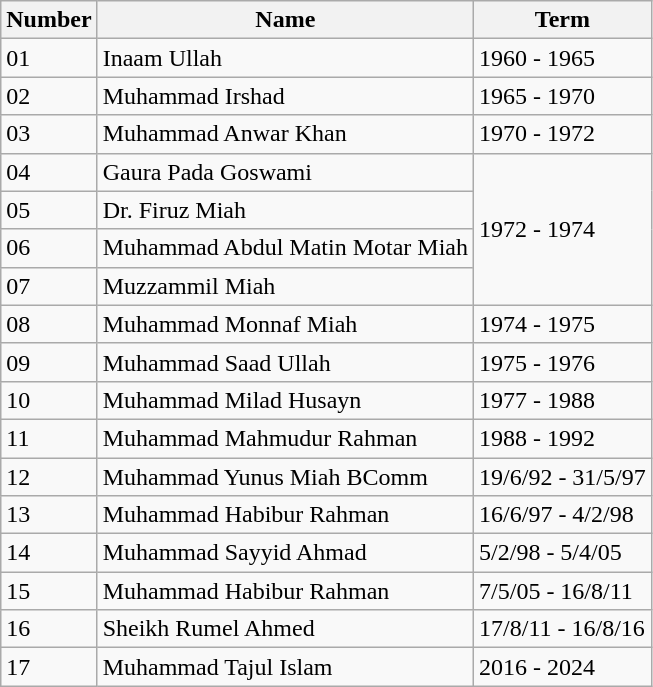<table class="wikitable">
<tr>
<th>Number</th>
<th>Name</th>
<th>Term</th>
</tr>
<tr>
<td>01</td>
<td>Inaam Ullah</td>
<td>1960 - 1965</td>
</tr>
<tr>
<td>02</td>
<td>Muhammad Irshad</td>
<td>1965 - 1970</td>
</tr>
<tr>
<td>03</td>
<td>Muhammad Anwar Khan</td>
<td>1970 - 1972</td>
</tr>
<tr>
<td>04</td>
<td>Gaura Pada Goswami</td>
<td rowspan="4">1972 - 1974</td>
</tr>
<tr>
<td>05</td>
<td>Dr. Firuz Miah</td>
</tr>
<tr>
<td>06</td>
<td>Muhammad Abdul Matin Motar Miah</td>
</tr>
<tr>
<td>07</td>
<td>Muzzammil Miah</td>
</tr>
<tr>
<td>08</td>
<td>Muhammad Monnaf Miah</td>
<td>1974 - 1975</td>
</tr>
<tr>
<td>09</td>
<td>Muhammad Saad Ullah</td>
<td>1975 - 1976</td>
</tr>
<tr>
<td>10</td>
<td>Muhammad Milad Husayn</td>
<td>1977 - 1988</td>
</tr>
<tr>
<td>11</td>
<td>Muhammad Mahmudur Rahman</td>
<td>1988 - 1992</td>
</tr>
<tr>
<td>12</td>
<td>Muhammad Yunus Miah BComm</td>
<td>19/6/92 - 31/5/97</td>
</tr>
<tr>
<td>13</td>
<td>Muhammad Habibur Rahman</td>
<td>16/6/97 - 4/2/98</td>
</tr>
<tr>
<td>14</td>
<td>Muhammad Sayyid Ahmad</td>
<td>5/2/98 - 5/4/05</td>
</tr>
<tr>
<td>15</td>
<td>Muhammad Habibur Rahman</td>
<td>7/5/05 - 16/8/11</td>
</tr>
<tr>
<td>16</td>
<td>Sheikh Rumel Ahmed</td>
<td>17/8/11 - 16/8/16</td>
</tr>
<tr>
<td>17</td>
<td>Muhammad Tajul Islam</td>
<td>2016 - 2024</td>
</tr>
</table>
